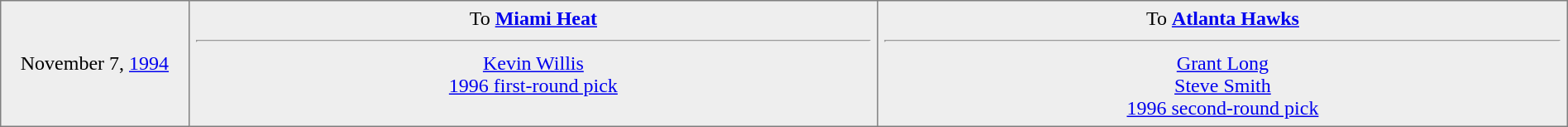<table border="1" style="border-collapse:collapse; text-align:center; width:100%;"  cellpadding="5">
<tr style="background:#eee;">
<td style="width:12%">November 7, <a href='#'>1994</a></td>
<td style="width:44%" valign="top">To <strong><a href='#'>Miami Heat</a></strong><hr><a href='#'>Kevin Willis</a><br><a href='#'>1996 first-round pick</a></td>
<td style="width:44%" valign="top">To <strong><a href='#'>Atlanta Hawks</a></strong><hr><a href='#'>Grant Long</a><br><a href='#'>Steve Smith</a><br><a href='#'>1996 second-round pick</a></td>
</tr>
</table>
